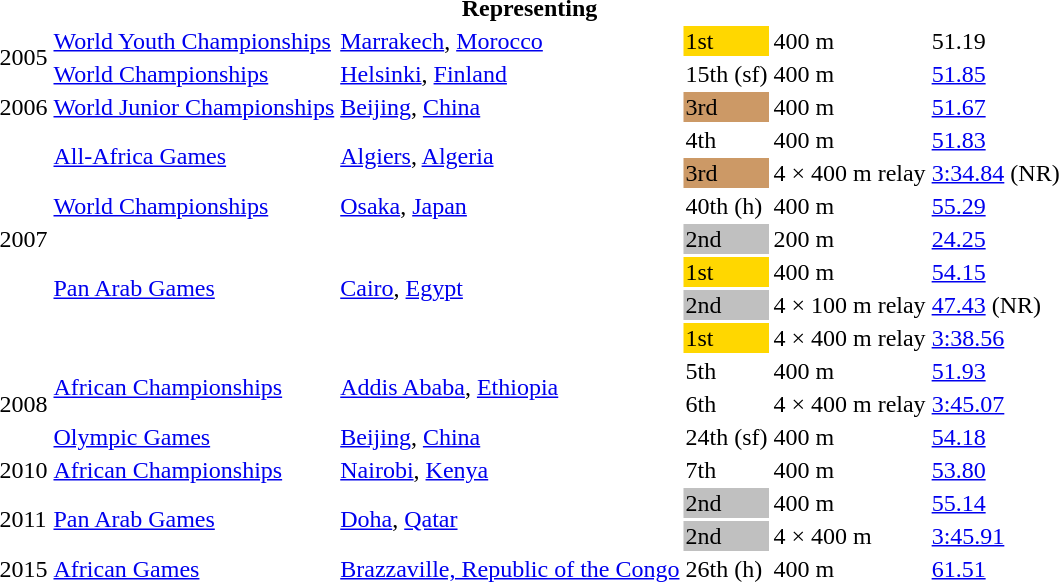<table>
<tr>
<th colspan="6">Representing </th>
</tr>
<tr>
<td rowspan=2>2005</td>
<td><a href='#'>World Youth Championships</a></td>
<td><a href='#'>Marrakech</a>, <a href='#'>Morocco</a></td>
<td bgcolor="gold">1st</td>
<td>400 m</td>
<td>51.19</td>
</tr>
<tr>
<td><a href='#'>World Championships</a></td>
<td><a href='#'>Helsinki</a>, <a href='#'>Finland</a></td>
<td>15th (sf)</td>
<td>400 m</td>
<td><a href='#'>51.85</a></td>
</tr>
<tr>
<td>2006</td>
<td><a href='#'>World Junior Championships</a></td>
<td><a href='#'>Beijing</a>, <a href='#'>China</a></td>
<td bgcolor="cc9966">3rd</td>
<td>400 m</td>
<td><a href='#'>51.67</a></td>
</tr>
<tr>
<td rowspan=7>2007</td>
<td rowspan=2><a href='#'>All-Africa Games</a></td>
<td rowspan=2><a href='#'>Algiers</a>, <a href='#'>Algeria</a></td>
<td>4th</td>
<td>400 m</td>
<td><a href='#'>51.83</a></td>
</tr>
<tr>
<td bgcolor="cc9966">3rd</td>
<td>4 × 400 m relay</td>
<td><a href='#'>3:34.84</a> (NR)</td>
</tr>
<tr>
<td><a href='#'>World Championships</a></td>
<td><a href='#'>Osaka</a>, <a href='#'>Japan</a></td>
<td>40th (h)</td>
<td>400 m</td>
<td><a href='#'>55.29</a></td>
</tr>
<tr>
<td rowspan=4><a href='#'>Pan Arab Games</a></td>
<td rowspan=4><a href='#'>Cairo</a>, <a href='#'>Egypt</a></td>
<td bgcolor="silver">2nd</td>
<td>200 m</td>
<td><a href='#'>24.25</a></td>
</tr>
<tr>
<td bgcolor="gold">1st</td>
<td>400 m</td>
<td><a href='#'>54.15</a></td>
</tr>
<tr>
<td bgcolor=silver>2nd</td>
<td>4 × 100 m relay</td>
<td><a href='#'>47.43</a> (NR)</td>
</tr>
<tr>
<td bgcolor=gold>1st</td>
<td>4 × 400 m relay</td>
<td><a href='#'>3:38.56</a></td>
</tr>
<tr>
<td rowspan=3>2008</td>
<td rowspan=2><a href='#'>African Championships</a></td>
<td rowspan=2><a href='#'>Addis Ababa</a>, <a href='#'>Ethiopia</a></td>
<td>5th</td>
<td>400 m</td>
<td><a href='#'>51.93</a></td>
</tr>
<tr>
<td>6th</td>
<td>4 × 400 m relay</td>
<td><a href='#'>3:45.07</a></td>
</tr>
<tr>
<td><a href='#'>Olympic Games</a></td>
<td><a href='#'>Beijing</a>, <a href='#'>China</a></td>
<td>24th (sf)</td>
<td>400 m</td>
<td><a href='#'>54.18</a></td>
</tr>
<tr>
<td>2010</td>
<td><a href='#'>African Championships</a></td>
<td><a href='#'>Nairobi</a>, <a href='#'>Kenya</a></td>
<td>7th</td>
<td>400 m</td>
<td><a href='#'>53.80</a></td>
</tr>
<tr>
<td rowspan=2>2011</td>
<td rowspan=2><a href='#'>Pan Arab Games</a></td>
<td rowspan=2><a href='#'>Doha</a>, <a href='#'>Qatar</a></td>
<td bgcolor=silver>2nd</td>
<td>400 m</td>
<td><a href='#'>55.14</a></td>
</tr>
<tr>
<td bgcolor=silver>2nd</td>
<td>4 × 400 m</td>
<td><a href='#'>3:45.91</a></td>
</tr>
<tr>
<td>2015</td>
<td><a href='#'>African Games</a></td>
<td><a href='#'>Brazzaville, Republic of the Congo</a></td>
<td>26th (h)</td>
<td>400 m</td>
<td><a href='#'>61.51</a></td>
</tr>
</table>
